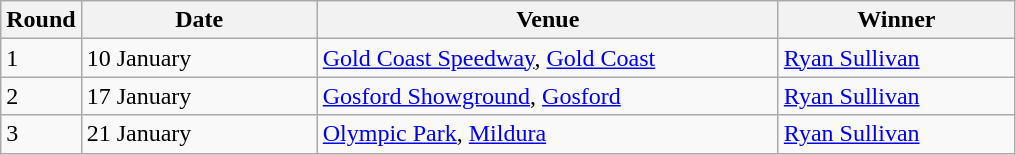<table class="wikitable" style="font-size: 100%">
<tr>
<th width=30>Round</th>
<th width=150>Date</th>
<th width=300>Venue</th>
<th width=150>Winner</th>
</tr>
<tr>
<td>1</td>
<td>10 January</td>
<td><a href='#'>Gold Coast Speedway</a>, <a href='#'>Gold Coast</a></td>
<td><a href='#'>Ryan Sullivan</a></td>
</tr>
<tr>
<td>2</td>
<td>17 January</td>
<td><a href='#'>Gosford Showground</a>, <a href='#'>Gosford</a></td>
<td><a href='#'>Ryan Sullivan</a></td>
</tr>
<tr>
<td>3</td>
<td>21 January</td>
<td><a href='#'>Olympic Park</a>, <a href='#'>Mildura</a></td>
<td><a href='#'>Ryan Sullivan</a></td>
</tr>
</table>
